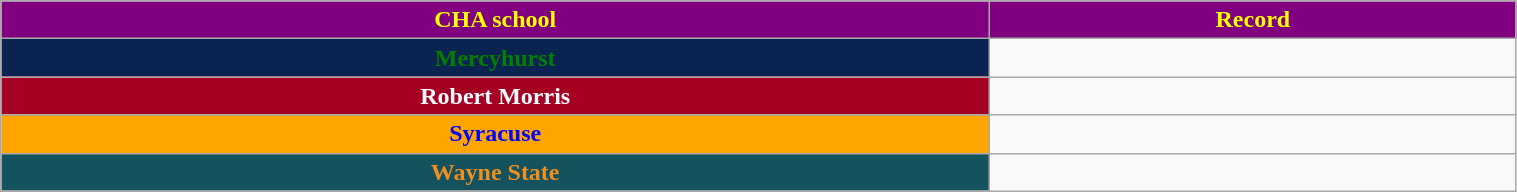<table class="wikitable" style="width:80%;">
<tr style="text-align:center; background:purple; color:yellow;">
<td><strong>CHA school</strong></td>
<td><strong>Record</strong></td>
</tr>
<tr style="text-align:center;">
<td style="background:#0a2351; color:green"><strong>Mercyhurst</strong></td>
<td></td>
</tr>
<tr style="text-align:center;">
<td style="background:#a50024; color:#fff;"><strong>Robert Morris</strong></td>
<td></td>
</tr>
<tr style="text-align:center;">
<td style="background:orange; color:blue"><strong>Syracuse</strong></td>
<td></td>
</tr>
<tr style="text-align:center;">
<td style="background:#14535d; color:#EF8F1F"><strong>Wayne State</strong></td>
<td></td>
</tr>
</table>
